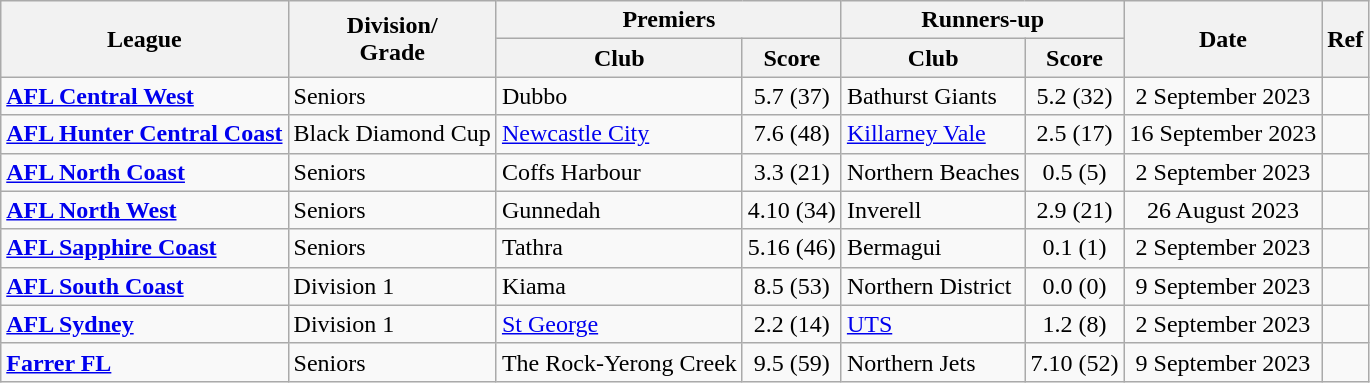<table class="wikitable" style=text-align:center>
<tr>
<th rowspan=2>League</th>
<th rowspan=2>Division/<br>Grade</th>
<th colspan=2>Premiers</th>
<th colspan=2>Runners-up</th>
<th rowspan=2 class=unsortable>Date</th>
<th rowspan=2>Ref</th>
</tr>
<tr>
<th>Club</th>
<th>Score</th>
<th>Club</th>
<th>Score</th>
</tr>
<tr>
<td align=left><strong><a href='#'>AFL Central West</a></strong></td>
<td align=left>Seniors</td>
<td align=left>Dubbo</td>
<td>5.7 (37)</td>
<td align=left>Bathurst Giants</td>
<td>5.2 (32)</td>
<td>2 September 2023</td>
<td></td>
</tr>
<tr>
<td align=left><strong><a href='#'>AFL Hunter Central Coast</a></strong></td>
<td align=left>Black Diamond Cup</td>
<td align=left><a href='#'>Newcastle City</a></td>
<td>7.6 (48)</td>
<td align=left><a href='#'>Killarney Vale</a></td>
<td>2.5 (17)</td>
<td>16 September 2023</td>
<td></td>
</tr>
<tr>
<td align=left><strong><a href='#'>AFL North Coast</a></strong></td>
<td align=left>Seniors</td>
<td align=left>Coffs Harbour</td>
<td>3.3 (21)</td>
<td align=left>Northern Beaches</td>
<td>0.5 (5)</td>
<td>2 September 2023</td>
<td></td>
</tr>
<tr>
<td align=left><strong><a href='#'>AFL North West</a></strong></td>
<td align=left>Seniors</td>
<td align=left>Gunnedah</td>
<td>4.10 (34)</td>
<td align=left>Inverell</td>
<td>2.9 (21)</td>
<td>26 August 2023</td>
<td></td>
</tr>
<tr>
<td align=left><strong><a href='#'>AFL Sapphire Coast</a></strong></td>
<td align=left>Seniors</td>
<td align=left>Tathra</td>
<td>5.16 (46)</td>
<td align=left>Bermagui</td>
<td>0.1 (1)</td>
<td>2 September 2023</td>
<td></td>
</tr>
<tr>
<td align=left><strong><a href='#'>AFL South Coast</a></strong></td>
<td align=left>Division 1</td>
<td align=left>Kiama</td>
<td>8.5 (53)</td>
<td align=left>Northern District</td>
<td>0.0 (0)</td>
<td>9 September 2023</td>
<td></td>
</tr>
<tr>
<td align=left><strong><a href='#'>AFL Sydney</a></strong></td>
<td align=left>Division 1</td>
<td align=left><a href='#'>St George</a></td>
<td>2.2 (14)</td>
<td align=left><a href='#'>UTS</a></td>
<td>1.2 (8)</td>
<td>2 September 2023</td>
<td></td>
</tr>
<tr>
<td align=left><strong><a href='#'>Farrer FL</a></strong></td>
<td align=left>Seniors</td>
<td align=left>The Rock-Yerong Creek</td>
<td>9.5 (59)</td>
<td align=left>Northern Jets</td>
<td>7.10 (52)</td>
<td>9 September 2023</td>
<td></td>
</tr>
</table>
